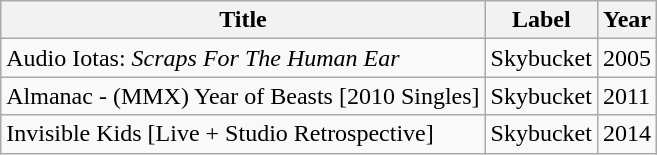<table class="wikitable">
<tr>
<th>Title</th>
<th>Label</th>
<th>Year</th>
</tr>
<tr>
<td>Audio Iotas: <em>Scraps For The Human Ear</em></td>
<td>Skybucket</td>
<td>2005</td>
</tr>
<tr>
<td>Almanac - (MMX) Year of Beasts [2010 Singles]</td>
<td>Skybucket</td>
<td>2011</td>
</tr>
<tr>
<td>Invisible Kids [Live + Studio Retrospective]</td>
<td>Skybucket</td>
<td>2014</td>
</tr>
</table>
